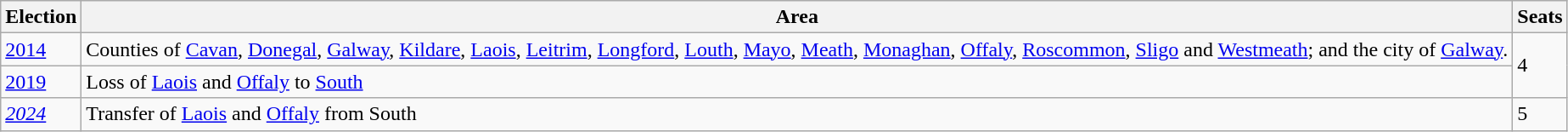<table class="wikitable">
<tr>
<th>Election</th>
<th>Area</th>
<th>Seats</th>
</tr>
<tr>
<td><a href='#'>2014</a></td>
<td>Counties of <a href='#'>Cavan</a>, <a href='#'>Donegal</a>, <a href='#'>Galway</a>, <a href='#'>Kildare</a>, <a href='#'>Laois</a>, <a href='#'>Leitrim</a>, <a href='#'>Longford</a>, <a href='#'>Louth</a>, <a href='#'>Mayo</a>, <a href='#'>Meath</a>, <a href='#'>Monaghan</a>, <a href='#'>Offaly</a>, <a href='#'>Roscommon</a>, <a href='#'>Sligo</a> and <a href='#'>Westmeath</a>; and the city of <a href='#'>Galway</a>.</td>
<td rowspan=2>4</td>
</tr>
<tr>
<td><a href='#'>2019</a></td>
<td>Loss of <a href='#'>Laois</a> and <a href='#'>Offaly</a> to <a href='#'>South</a></td>
</tr>
<tr>
<td><em><a href='#'>2024</a></em></td>
<td>Transfer of <a href='#'>Laois</a> and <a href='#'>Offaly</a> from South</td>
<td>5</td>
</tr>
</table>
